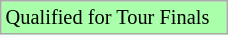<table class="wikitable" style="font-size:85%;" width=12%>
<tr style="background:#aaffaa;">
<td>Qualified for Tour Finals</td>
</tr>
</table>
